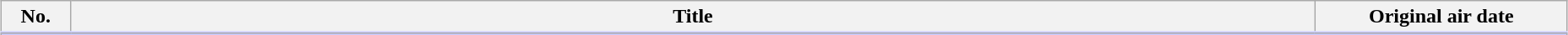<table class="wikitable" style="width:98%; margin:auto; background:#FFFFFF;">
<tr style="border-bottom:3px solid #CCCCFF;">
<th style="width:3em;">No.</th>
<th>Title</th>
<th style="width:12em;">Original air date</th>
</tr>
<tr>
</tr>
<tr>
</tr>
<tr>
</tr>
</table>
